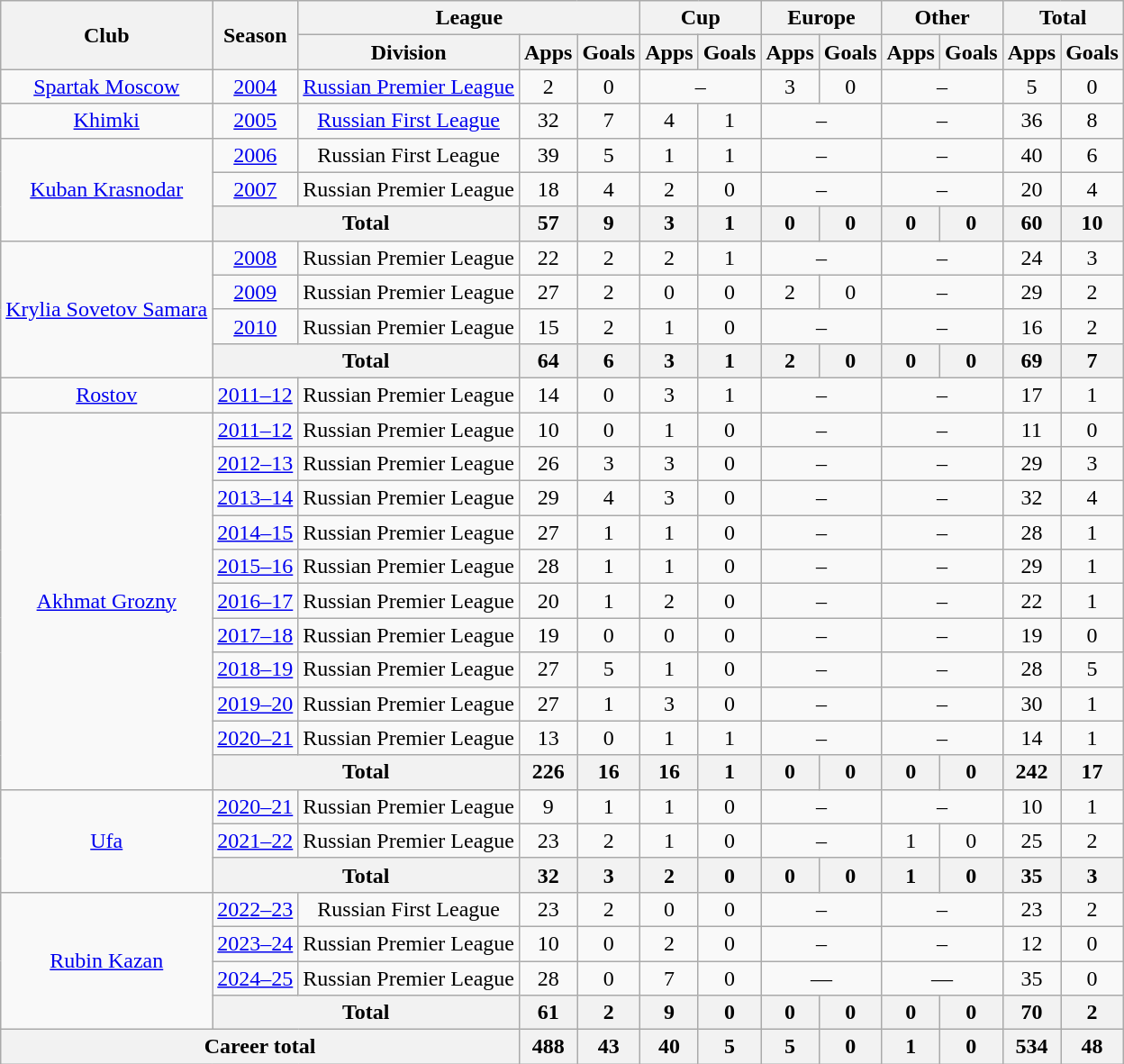<table class="wikitable" style="text-align: center;">
<tr>
<th rowspan="2">Club</th>
<th rowspan="2">Season</th>
<th colspan="3">League</th>
<th colspan="2">Cup</th>
<th colspan="2">Europe</th>
<th colspan="2">Other</th>
<th colspan="2">Total</th>
</tr>
<tr>
<th>Division</th>
<th>Apps</th>
<th>Goals</th>
<th>Apps</th>
<th>Goals</th>
<th>Apps</th>
<th>Goals</th>
<th>Apps</th>
<th>Goals</th>
<th>Apps</th>
<th>Goals</th>
</tr>
<tr>
<td><a href='#'>Spartak Moscow</a></td>
<td><a href='#'>2004</a></td>
<td><a href='#'>Russian Premier League</a></td>
<td>2</td>
<td>0</td>
<td colspan=2>–</td>
<td>3</td>
<td>0</td>
<td colspan=2>–</td>
<td>5</td>
<td>0</td>
</tr>
<tr>
<td><a href='#'>Khimki</a></td>
<td><a href='#'>2005</a></td>
<td><a href='#'>Russian First League</a></td>
<td>32</td>
<td>7</td>
<td>4</td>
<td>1</td>
<td colspan=2>–</td>
<td colspan=2>–</td>
<td>36</td>
<td>8</td>
</tr>
<tr>
<td rowspan="3"><a href='#'>Kuban Krasnodar</a></td>
<td><a href='#'>2006</a></td>
<td>Russian First League</td>
<td>39</td>
<td>5</td>
<td>1</td>
<td>1</td>
<td colspan=2>–</td>
<td colspan=2>–</td>
<td>40</td>
<td>6</td>
</tr>
<tr>
<td><a href='#'>2007</a></td>
<td>Russian Premier League</td>
<td>18</td>
<td>4</td>
<td>2</td>
<td>0</td>
<td colspan=2>–</td>
<td colspan=2>–</td>
<td>20</td>
<td>4</td>
</tr>
<tr>
<th colspan=2>Total</th>
<th>57</th>
<th>9</th>
<th>3</th>
<th>1</th>
<th>0</th>
<th>0</th>
<th>0</th>
<th>0</th>
<th>60</th>
<th>10</th>
</tr>
<tr>
<td rowspan="4"><a href='#'>Krylia Sovetov Samara</a></td>
<td><a href='#'>2008</a></td>
<td>Russian Premier League</td>
<td>22</td>
<td>2</td>
<td>2</td>
<td>1</td>
<td colspan=2>–</td>
<td colspan=2>–</td>
<td>24</td>
<td>3</td>
</tr>
<tr>
<td><a href='#'>2009</a></td>
<td>Russian Premier League</td>
<td>27</td>
<td>2</td>
<td>0</td>
<td>0</td>
<td>2</td>
<td>0</td>
<td colspan=2>–</td>
<td>29</td>
<td>2</td>
</tr>
<tr>
<td><a href='#'>2010</a></td>
<td>Russian Premier League</td>
<td>15</td>
<td>2</td>
<td>1</td>
<td>0</td>
<td colspan=2>–</td>
<td colspan=2>–</td>
<td>16</td>
<td>2</td>
</tr>
<tr>
<th colspan=2>Total</th>
<th>64</th>
<th>6</th>
<th>3</th>
<th>1</th>
<th>2</th>
<th>0</th>
<th>0</th>
<th>0</th>
<th>69</th>
<th>7</th>
</tr>
<tr>
<td><a href='#'>Rostov</a></td>
<td><a href='#'>2011–12</a></td>
<td>Russian Premier League</td>
<td>14</td>
<td>0</td>
<td>3</td>
<td>1</td>
<td colspan=2>–</td>
<td colspan=2>–</td>
<td>17</td>
<td>1</td>
</tr>
<tr>
<td rowspan="11"><a href='#'>Akhmat Grozny</a></td>
<td><a href='#'>2011–12</a></td>
<td>Russian Premier League</td>
<td>10</td>
<td>0</td>
<td>1</td>
<td>0</td>
<td colspan=2>–</td>
<td colspan=2>–</td>
<td>11</td>
<td>0</td>
</tr>
<tr>
<td><a href='#'>2012–13</a></td>
<td>Russian Premier League</td>
<td>26</td>
<td>3</td>
<td>3</td>
<td>0</td>
<td colspan=2>–</td>
<td colspan=2>–</td>
<td>29</td>
<td>3</td>
</tr>
<tr>
<td><a href='#'>2013–14</a></td>
<td>Russian Premier League</td>
<td>29</td>
<td>4</td>
<td>3</td>
<td>0</td>
<td colspan=2>–</td>
<td colspan=2>–</td>
<td>32</td>
<td>4</td>
</tr>
<tr>
<td><a href='#'>2014–15</a></td>
<td>Russian Premier League</td>
<td>27</td>
<td>1</td>
<td>1</td>
<td>0</td>
<td colspan=2>–</td>
<td colspan=2>–</td>
<td>28</td>
<td>1</td>
</tr>
<tr>
<td><a href='#'>2015–16</a></td>
<td>Russian Premier League</td>
<td>28</td>
<td>1</td>
<td>1</td>
<td>0</td>
<td colspan=2>–</td>
<td colspan=2>–</td>
<td>29</td>
<td>1</td>
</tr>
<tr>
<td><a href='#'>2016–17</a></td>
<td>Russian Premier League</td>
<td>20</td>
<td>1</td>
<td>2</td>
<td>0</td>
<td colspan=2>–</td>
<td colspan=2>–</td>
<td>22</td>
<td>1</td>
</tr>
<tr>
<td><a href='#'>2017–18</a></td>
<td>Russian Premier League</td>
<td>19</td>
<td>0</td>
<td>0</td>
<td>0</td>
<td colspan=2>–</td>
<td colspan=2>–</td>
<td>19</td>
<td>0</td>
</tr>
<tr>
<td><a href='#'>2018–19</a></td>
<td>Russian Premier League</td>
<td>27</td>
<td>5</td>
<td>1</td>
<td>0</td>
<td colspan=2>–</td>
<td colspan=2>–</td>
<td>28</td>
<td>5</td>
</tr>
<tr>
<td><a href='#'>2019–20</a></td>
<td>Russian Premier League</td>
<td>27</td>
<td>1</td>
<td>3</td>
<td>0</td>
<td colspan=2>–</td>
<td colspan=2>–</td>
<td>30</td>
<td>1</td>
</tr>
<tr>
<td><a href='#'>2020–21</a></td>
<td>Russian Premier League</td>
<td>13</td>
<td>0</td>
<td>1</td>
<td>1</td>
<td colspan=2>–</td>
<td colspan=2>–</td>
<td>14</td>
<td>1</td>
</tr>
<tr>
<th colspan=2>Total</th>
<th>226</th>
<th>16</th>
<th>16</th>
<th>1</th>
<th>0</th>
<th>0</th>
<th>0</th>
<th>0</th>
<th>242</th>
<th>17</th>
</tr>
<tr>
<td rowspan="3"><a href='#'>Ufa</a></td>
<td><a href='#'>2020–21</a></td>
<td>Russian Premier League</td>
<td>9</td>
<td>1</td>
<td>1</td>
<td>0</td>
<td colspan=2>–</td>
<td colspan=2>–</td>
<td>10</td>
<td>1</td>
</tr>
<tr>
<td><a href='#'>2021–22</a></td>
<td>Russian Premier League</td>
<td>23</td>
<td>2</td>
<td>1</td>
<td>0</td>
<td colspan=2>–</td>
<td>1</td>
<td>0</td>
<td>25</td>
<td>2</td>
</tr>
<tr>
<th colspan=2>Total</th>
<th>32</th>
<th>3</th>
<th>2</th>
<th>0</th>
<th>0</th>
<th>0</th>
<th>1</th>
<th>0</th>
<th>35</th>
<th>3</th>
</tr>
<tr>
<td rowspan="4"><a href='#'>Rubin Kazan</a></td>
<td><a href='#'>2022–23</a></td>
<td>Russian First League</td>
<td>23</td>
<td>2</td>
<td>0</td>
<td>0</td>
<td colspan=2>–</td>
<td colspan=2>–</td>
<td>23</td>
<td>2</td>
</tr>
<tr>
<td><a href='#'>2023–24</a></td>
<td>Russian Premier League</td>
<td>10</td>
<td>0</td>
<td>2</td>
<td>0</td>
<td colspan=2>–</td>
<td colspan=2>–</td>
<td>12</td>
<td>0</td>
</tr>
<tr>
<td><a href='#'>2024–25</a></td>
<td>Russian Premier League</td>
<td>28</td>
<td>0</td>
<td>7</td>
<td>0</td>
<td colspan="2">—</td>
<td colspan="2">—</td>
<td>35</td>
<td>0</td>
</tr>
<tr>
<th colspan="2">Total</th>
<th>61</th>
<th>2</th>
<th>9</th>
<th>0</th>
<th>0</th>
<th>0</th>
<th>0</th>
<th>0</th>
<th>70</th>
<th>2</th>
</tr>
<tr>
<th colspan="3">Career total</th>
<th>488</th>
<th>43</th>
<th>40</th>
<th>5</th>
<th>5</th>
<th>0</th>
<th>1</th>
<th>0</th>
<th>534</th>
<th>48</th>
</tr>
</table>
